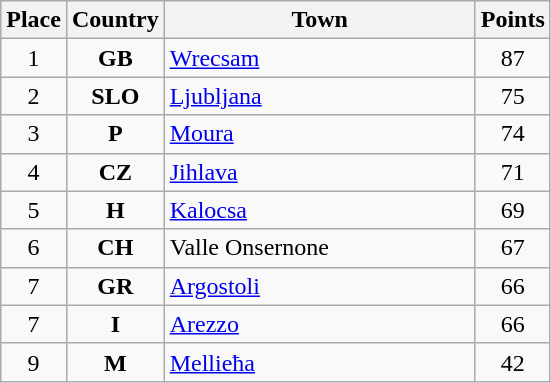<table class="wikitable" style="text-align;">
<tr>
<th width="25">Place</th>
<th width="25">Country</th>
<th width="200">Town</th>
<th width="25">Points</th>
</tr>
<tr>
<td align="center">1</td>
<td align="center"><strong>GB</strong></td>
<td align="left"><a href='#'>Wrecsam</a></td>
<td align="center">87</td>
</tr>
<tr>
<td align="center">2</td>
<td align="center"><strong>SLO</strong></td>
<td align="left"><a href='#'>Ljubljana</a></td>
<td align="center">75</td>
</tr>
<tr>
<td align="center">3</td>
<td align="center"><strong>P</strong></td>
<td align="left"><a href='#'>Moura</a></td>
<td align="center">74</td>
</tr>
<tr>
<td align="center">4</td>
<td align="center"><strong>CZ</strong></td>
<td align="left"><a href='#'>Jihlava</a></td>
<td align="center">71</td>
</tr>
<tr>
<td align="center">5</td>
<td align="center"><strong>H</strong></td>
<td align="left"><a href='#'>Kalocsa</a></td>
<td align="center">69</td>
</tr>
<tr>
<td align="center">6</td>
<td align="center"><strong>CH</strong></td>
<td align="left">Valle Onsernone</td>
<td align="center">67</td>
</tr>
<tr>
<td align="center">7</td>
<td align="center"><strong>GR</strong></td>
<td align="left"><a href='#'>Argostoli</a></td>
<td align="center">66</td>
</tr>
<tr>
<td align="center">7</td>
<td align="center"><strong>I</strong></td>
<td align="left"><a href='#'>Arezzo</a></td>
<td align="center">66</td>
</tr>
<tr>
<td align="center">9</td>
<td align="center"><strong>M</strong></td>
<td align="left"><a href='#'>Mellieħa</a></td>
<td align="center">42</td>
</tr>
</table>
